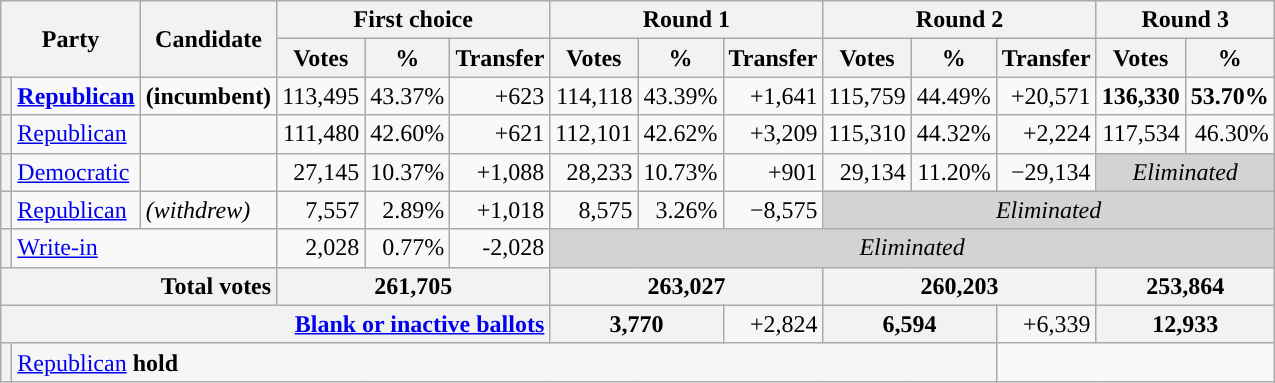<table class="wikitable sortable" style="text-align:right">
<tr>
<th colspan=2 rowspan=2>Party</th>
<th rowspan=2>Candidate</th>
<th colspan=3>First choice</th>
<th colspan=3>Round 1</th>
<th colspan=3>Round 2</th>
<th colspan=2>Round 3</th>
</tr>
<tr>
<th>Votes</th>
<th>%</th>
<th>Transfer</th>
<th>Votes</th>
<th>%</th>
<th>Transfer</th>
<th>Votes</th>
<th>%</th>
<th>Transfer</th>
<th>Votes</th>
<th>%</th>
</tr>
<tr>
<th style="background-color:"></th>
<td style="text-align:left"><strong><a href='#'>Republican</a></strong></td>
<td style="text-align:left" scope="row"><strong> (incumbent)</strong></td>
<td>113,495</td>
<td>43.37%</td>
<td>+623</td>
<td>114,118</td>
<td>43.39%</td>
<td>+1,641</td>
<td>115,759</td>
<td>44.49%</td>
<td>+20,571</td>
<td><strong>136,330</strong></td>
<td><strong>53.70%</strong></td>
</tr>
<tr>
<th style="background-color:"></th>
<td style="text-align:left"><a href='#'>Republican</a></td>
<td style="text-align:left" scope="row"></td>
<td>111,480</td>
<td>42.60%</td>
<td>+621</td>
<td>112,101</td>
<td>42.62%</td>
<td>+3,209</td>
<td>115,310</td>
<td>44.32%</td>
<td>+2,224</td>
<td>117,534</td>
<td>46.30%</td>
</tr>
<tr>
<th style="background-color:"></th>
<td style="text-align:left"><a href='#'>Democratic</a></td>
<td style="text-align:left" scope="row"></td>
<td>27,145</td>
<td>10.37%</td>
<td>+1,088</td>
<td>28,233</td>
<td>10.73%</td>
<td>+901</td>
<td>29,134</td>
<td>11.20%</td>
<td>−29,134</td>
<td colspan=3 style="background:lightgrey;text-align:center;"><em>Eliminated</em></td>
</tr>
<tr>
<th style="background-color:"></th>
<td style="text-align:left"><a href='#'>Republican</a></td>
<td style="text-align:left" scope="row"> <em>(withdrew)</em></td>
<td>7,557</td>
<td>2.89%</td>
<td>+1,018</td>
<td>8,575</td>
<td>3.26%</td>
<td>−8,575</td>
<td colspan=5 style="background:lightgrey;text-align:center;"><em>Eliminated</em></td>
</tr>
<tr>
<th style="background-color:"></th>
<td style="text-align:left" colspan=2><a href='#'>Write-in</a></td>
<td>2,028</td>
<td>0.77%</td>
<td>-2,028</td>
<td colspan="8" style="background:lightgrey; text-align:center;"><em>Eliminated</em></td>
</tr>
<tr class="sortbottom" style="background-color:#F6F6F6">
<th colspan=3 scope="row" style="text-align:right;"><strong>Total votes</strong></th>
<th colspan=3><strong>261,705</strong></th>
<th colspan=3><strong>263,027</strong></th>
<th colspan=3><strong>260,203</strong></th>
<th colspan=2><strong>253,864</strong></th>
</tr>
<tr class="sortbottom" style="background-color:#F6F6F6">
<th colspan=6 scope="row" style="text-align:right;"><a href='#'>Blank or inactive ballots</a></th>
<th colspan=2>3,770</th>
<td>+2,824</td>
<th colspan=2>6,594</th>
<td>+6,339</td>
<th colspan=2>12,933</th>
</tr>
<tr class="sortbottom" style="background:#f6f6f6;">
<th style="background-color:"></th>
<td style="text-align:left" colspan=10><a href='#'>Republican</a> <strong>hold</strong></td>
</tr>
</table>
